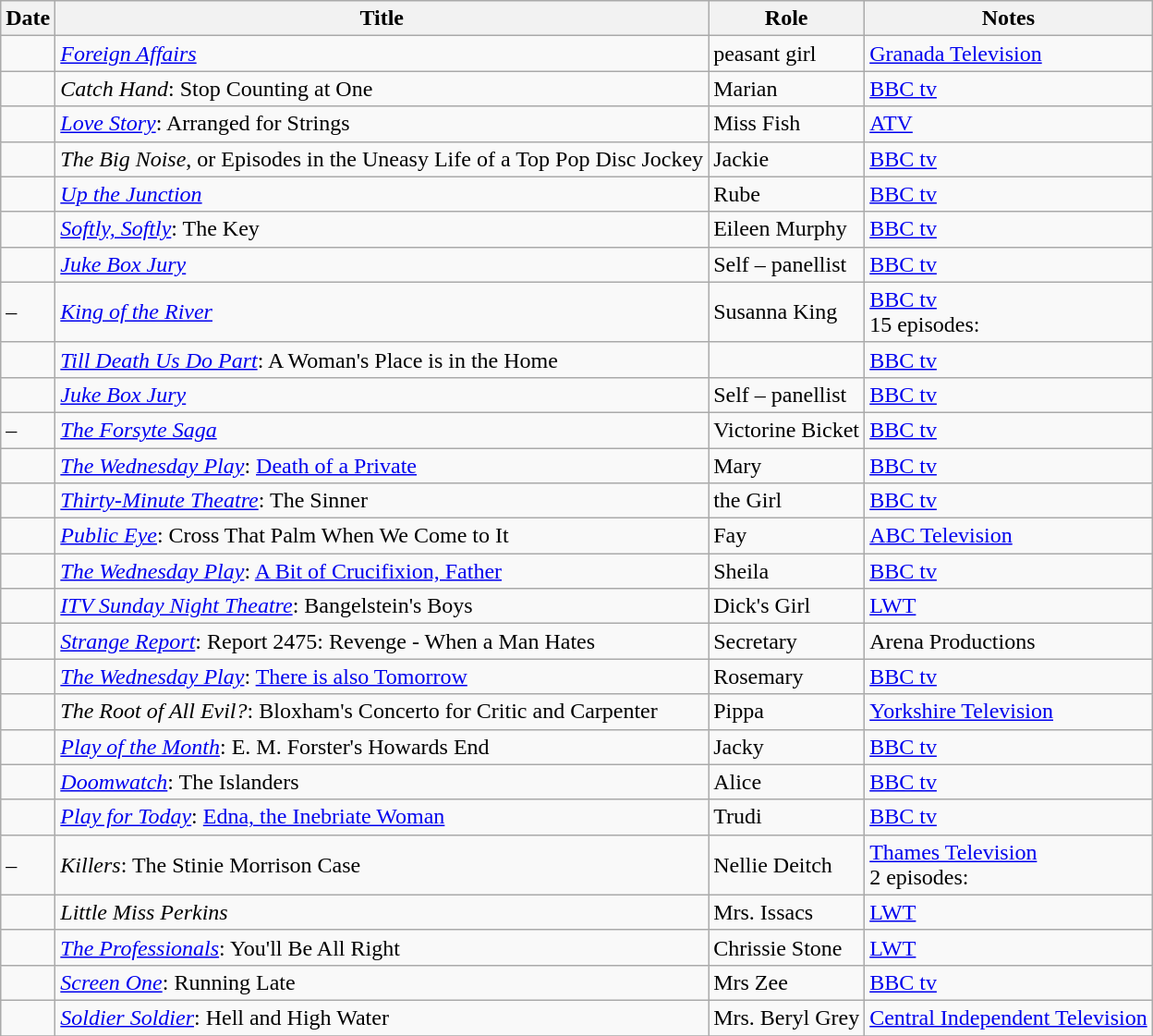<table class="wikitable sortable">
<tr>
<th>Date</th>
<th>Title</th>
<th>Role</th>
<th class="unsortable">Notes</th>
</tr>
<tr>
<td></td>
<td><em><a href='#'>Foreign Affairs</a></em></td>
<td>peasant girl</td>
<td><a href='#'>Granada Television</a></td>
</tr>
<tr>
<td></td>
<td><em>Catch Hand</em>: Stop Counting at One</td>
<td>Marian</td>
<td><a href='#'>BBC tv</a></td>
</tr>
<tr>
<td></td>
<td><em><a href='#'>Love Story</a></em>: Arranged for Strings</td>
<td>Miss Fish</td>
<td><a href='#'>ATV</a></td>
</tr>
<tr>
<td></td>
<td><em>The Big Noise</em>, or Episodes in the Uneasy Life of a Top Pop Disc Jockey</td>
<td>Jackie</td>
<td><a href='#'>BBC tv</a></td>
</tr>
<tr>
<td></td>
<td><em><a href='#'>Up the Junction</a></em></td>
<td>Rube</td>
<td><a href='#'>BBC tv</a></td>
</tr>
<tr>
<td></td>
<td><em><a href='#'>Softly, Softly</a></em>: The Key</td>
<td>Eileen Murphy</td>
<td><a href='#'>BBC tv</a></td>
</tr>
<tr>
<td></td>
<td><em><a href='#'>Juke Box Jury</a></em></td>
<td>Self – panellist</td>
<td><a href='#'>BBC tv</a></td>
</tr>
<tr>
<td> – </td>
<td><em><a href='#'>King of the River</a></em></td>
<td>Susanna King</td>
<td><a href='#'>BBC tv</a><br>15 episodes: </td>
</tr>
<tr>
<td></td>
<td><em><a href='#'>Till Death Us Do Part</a></em>: A Woman's Place is in the Home</td>
<td></td>
<td><a href='#'>BBC tv</a></td>
</tr>
<tr>
<td></td>
<td><em><a href='#'>Juke Box Jury</a></em></td>
<td>Self – panellist</td>
<td><a href='#'>BBC tv</a></td>
</tr>
<tr>
<td> – </td>
<td><em><a href='#'>The Forsyte Saga</a></em></td>
<td>Victorine Bicket</td>
<td><a href='#'>BBC tv</a><br></td>
</tr>
<tr>
<td></td>
<td><em><a href='#'>The Wednesday Play</a></em>: <a href='#'>Death of a Private</a></td>
<td>Mary</td>
<td><a href='#'>BBC tv</a></td>
</tr>
<tr>
<td></td>
<td><em><a href='#'>Thirty-Minute Theatre</a></em>: The Sinner</td>
<td>the Girl</td>
<td><a href='#'>BBC tv</a></td>
</tr>
<tr>
<td></td>
<td><em><a href='#'>Public Eye</a></em>: Cross That Palm When We Come to It</td>
<td>Fay</td>
<td><a href='#'>ABC Television</a></td>
</tr>
<tr>
<td></td>
<td><em><a href='#'>The Wednesday Play</a></em>: <a href='#'>A Bit of Crucifixion, Father</a></td>
<td>Sheila</td>
<td><a href='#'>BBC tv</a></td>
</tr>
<tr>
<td></td>
<td><em><a href='#'>ITV Sunday Night Theatre</a></em>: Bangelstein's Boys</td>
<td>Dick's Girl</td>
<td><a href='#'>LWT</a></td>
</tr>
<tr>
<td></td>
<td><em><a href='#'>Strange Report</a></em>: Report 2475: Revenge - When a Man Hates</td>
<td>Secretary</td>
<td>Arena Productions</td>
</tr>
<tr>
<td></td>
<td><em><a href='#'>The Wednesday Play</a></em>: <a href='#'>There is also Tomorrow</a></td>
<td>Rosemary</td>
<td><a href='#'>BBC tv</a></td>
</tr>
<tr>
<td></td>
<td><em>The Root of All Evil?</em>: Bloxham's Concerto for Critic and Carpenter</td>
<td>Pippa</td>
<td><a href='#'>Yorkshire Television</a></td>
</tr>
<tr>
<td></td>
<td><em><a href='#'>Play of the Month</a></em>: E. M. Forster's Howards End</td>
<td>Jacky</td>
<td><a href='#'>BBC tv</a></td>
</tr>
<tr>
<td></td>
<td><em><a href='#'>Doomwatch</a></em>: The Islanders</td>
<td>Alice</td>
<td><a href='#'>BBC tv</a></td>
</tr>
<tr>
<td></td>
<td><em><a href='#'>Play for Today</a></em>: <a href='#'>Edna, the Inebriate Woman</a></td>
<td>Trudi</td>
<td><a href='#'>BBC tv</a></td>
</tr>
<tr>
<td> – </td>
<td><em>Killers</em>: The Stinie Morrison Case</td>
<td>Nellie Deitch</td>
<td><a href='#'>Thames Television</a><br>2 episodes: </td>
</tr>
<tr>
<td></td>
<td><em>Little Miss Perkins</em></td>
<td>Mrs. Issacs</td>
<td><a href='#'>LWT</a></td>
</tr>
<tr>
<td></td>
<td><em><a href='#'>The Professionals</a></em>: You'll Be All Right</td>
<td>Chrissie Stone</td>
<td><a href='#'>LWT</a></td>
</tr>
<tr>
<td></td>
<td><em><a href='#'>Screen One</a></em>: Running Late</td>
<td>Mrs Zee</td>
<td><a href='#'>BBC tv</a></td>
</tr>
<tr>
<td></td>
<td><em><a href='#'>Soldier Soldier</a></em>: Hell and High Water</td>
<td>Mrs. Beryl Grey</td>
<td><a href='#'>Central Independent Television</a></td>
</tr>
<tr>
</tr>
</table>
